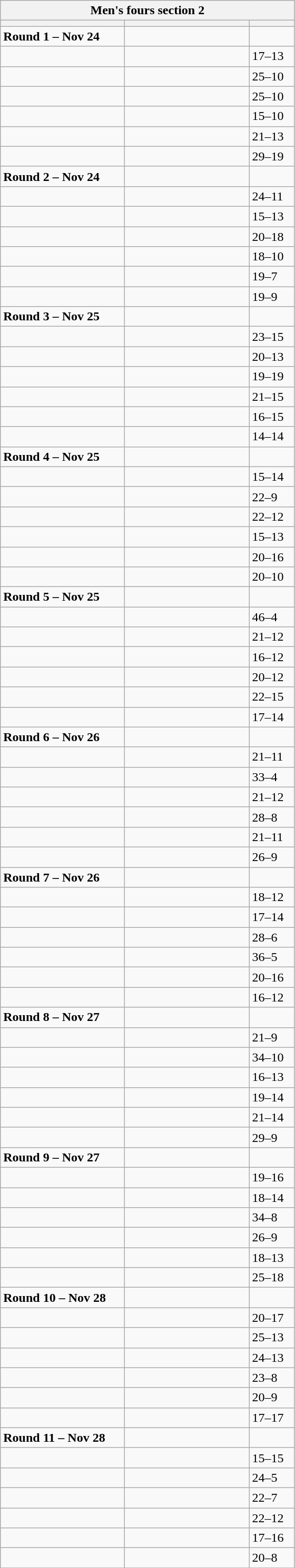<table class="wikitable">
<tr>
<th colspan="3">Men's fours section 2</th>
</tr>
<tr>
<th width=150></th>
<th width=150></th>
<th width=50></th>
</tr>
<tr>
<td><strong>Round 1 – Nov 24</strong></td>
<td></td>
<td></td>
</tr>
<tr>
<td></td>
<td></td>
<td>17–13</td>
</tr>
<tr>
<td></td>
<td></td>
<td>25–10</td>
</tr>
<tr>
<td></td>
<td></td>
<td>25–10</td>
</tr>
<tr>
<td></td>
<td></td>
<td>15–10</td>
</tr>
<tr>
<td></td>
<td></td>
<td>21–13</td>
</tr>
<tr>
<td></td>
<td></td>
<td>29–19</td>
</tr>
<tr>
<td><strong>Round 2 – Nov 24</strong></td>
<td></td>
<td></td>
</tr>
<tr>
<td></td>
<td></td>
<td>24–11</td>
</tr>
<tr>
<td></td>
<td></td>
<td>15–13</td>
</tr>
<tr>
<td></td>
<td></td>
<td>20–18</td>
</tr>
<tr>
<td></td>
<td></td>
<td>18–10</td>
</tr>
<tr>
<td></td>
<td></td>
<td>19–7</td>
</tr>
<tr>
<td></td>
<td></td>
<td>19–9</td>
</tr>
<tr>
<td><strong>Round 3 – Nov 25</strong></td>
<td></td>
<td></td>
</tr>
<tr>
<td></td>
<td></td>
<td>23–15</td>
</tr>
<tr>
<td></td>
<td></td>
<td>20–13</td>
</tr>
<tr>
<td></td>
<td></td>
<td>19–19</td>
</tr>
<tr>
<td></td>
<td></td>
<td>21–15</td>
</tr>
<tr>
<td></td>
<td></td>
<td>16–15</td>
</tr>
<tr>
<td></td>
<td></td>
<td>14–14</td>
</tr>
<tr>
<td><strong>Round 4 – Nov 25</strong></td>
<td></td>
<td></td>
</tr>
<tr>
<td></td>
<td></td>
<td>15–14</td>
</tr>
<tr>
<td></td>
<td></td>
<td>22–9</td>
</tr>
<tr>
<td></td>
<td></td>
<td>22–12</td>
</tr>
<tr>
<td></td>
<td></td>
<td>15–13</td>
</tr>
<tr>
<td></td>
<td></td>
<td>20–16</td>
</tr>
<tr>
<td></td>
<td></td>
<td>20–10</td>
</tr>
<tr>
<td><strong>Round 5 – Nov 25</strong></td>
<td></td>
<td></td>
</tr>
<tr>
<td></td>
<td></td>
<td>46–4</td>
</tr>
<tr>
<td></td>
<td></td>
<td>21–12</td>
</tr>
<tr>
<td></td>
<td></td>
<td>16–12</td>
</tr>
<tr>
<td></td>
<td></td>
<td>20–12</td>
</tr>
<tr>
<td></td>
<td></td>
<td>22–15</td>
</tr>
<tr>
<td></td>
<td></td>
<td>17–14</td>
</tr>
<tr>
<td><strong>Round 6  – Nov 26 </strong></td>
<td></td>
<td></td>
</tr>
<tr>
<td></td>
<td></td>
<td>21–11</td>
</tr>
<tr>
<td></td>
<td></td>
<td>33–4</td>
</tr>
<tr>
<td></td>
<td></td>
<td>21–12</td>
</tr>
<tr>
<td></td>
<td></td>
<td>28–8</td>
</tr>
<tr>
<td></td>
<td></td>
<td>21–11</td>
</tr>
<tr>
<td></td>
<td></td>
<td>26–9</td>
</tr>
<tr>
<td><strong>Round 7 – Nov 26 </strong></td>
<td></td>
<td></td>
</tr>
<tr>
<td></td>
<td></td>
<td>18–12</td>
</tr>
<tr>
<td></td>
<td></td>
<td>17–14</td>
</tr>
<tr>
<td></td>
<td></td>
<td>28–6</td>
</tr>
<tr>
<td></td>
<td></td>
<td>36–5</td>
</tr>
<tr>
<td></td>
<td></td>
<td>20–16</td>
</tr>
<tr>
<td></td>
<td></td>
<td>16–12</td>
</tr>
<tr>
<td><strong>Round 8 – Nov 27</strong></td>
<td></td>
<td></td>
</tr>
<tr>
<td></td>
<td></td>
<td>21–9</td>
</tr>
<tr>
<td></td>
<td></td>
<td>34–10</td>
</tr>
<tr>
<td></td>
<td></td>
<td>16–13</td>
</tr>
<tr>
<td></td>
<td></td>
<td>19–14</td>
</tr>
<tr>
<td></td>
<td></td>
<td>21–14</td>
</tr>
<tr>
<td></td>
<td></td>
<td>29–9</td>
</tr>
<tr>
<td><strong>Round 9 – Nov 27</strong></td>
<td></td>
<td></td>
</tr>
<tr>
<td></td>
<td></td>
<td>19–16</td>
</tr>
<tr>
<td></td>
<td></td>
<td>18–14</td>
</tr>
<tr>
<td></td>
<td></td>
<td>34–8</td>
</tr>
<tr>
<td></td>
<td></td>
<td>26–9</td>
</tr>
<tr>
<td></td>
<td></td>
<td>18–13</td>
</tr>
<tr>
<td></td>
<td></td>
<td>25–18</td>
</tr>
<tr>
<td><strong>Round 10 – Nov 28</strong></td>
<td></td>
<td></td>
</tr>
<tr>
<td></td>
<td></td>
<td>20–17</td>
</tr>
<tr>
<td></td>
<td></td>
<td>25–13</td>
</tr>
<tr>
<td></td>
<td></td>
<td>24–13</td>
</tr>
<tr>
<td></td>
<td></td>
<td>23–8</td>
</tr>
<tr>
<td></td>
<td></td>
<td>20–9</td>
</tr>
<tr>
<td></td>
<td></td>
<td>17–17</td>
</tr>
<tr>
<td><strong>Round 11 – Nov 28</strong></td>
<td></td>
<td></td>
</tr>
<tr>
<td></td>
<td></td>
<td>15–15</td>
</tr>
<tr>
<td></td>
<td></td>
<td>24–5</td>
</tr>
<tr>
<td></td>
<td></td>
<td>22–7</td>
</tr>
<tr>
<td></td>
<td></td>
<td>22–12</td>
</tr>
<tr>
<td></td>
<td></td>
<td>17–16</td>
</tr>
<tr>
<td></td>
<td></td>
<td>20–8</td>
</tr>
<tr>
</tr>
</table>
